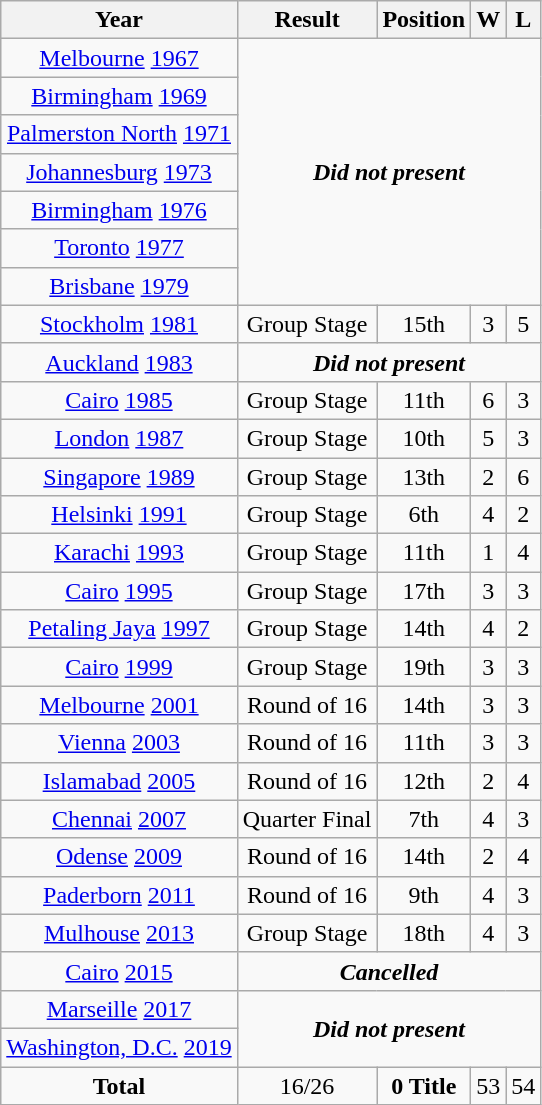<table class="wikitable" style="text-align: center;">
<tr>
<th>Year</th>
<th>Result</th>
<th>Position</th>
<th>W</th>
<th>L</th>
</tr>
<tr>
<td> <a href='#'>Melbourne</a> <a href='#'>1967</a></td>
<td rowspan="7" colspan="4" align="center"><strong><em>Did not present</em></strong></td>
</tr>
<tr>
<td> <a href='#'>Birmingham</a> <a href='#'>1969</a></td>
</tr>
<tr>
<td> <a href='#'>Palmerston North</a> <a href='#'>1971</a></td>
</tr>
<tr>
<td> <a href='#'>Johannesburg</a> <a href='#'>1973</a></td>
</tr>
<tr>
<td> <a href='#'>Birmingham</a> <a href='#'>1976</a></td>
</tr>
<tr>
<td> <a href='#'>Toronto</a> <a href='#'>1977</a></td>
</tr>
<tr>
<td> <a href='#'>Brisbane</a> <a href='#'>1979</a></td>
</tr>
<tr>
<td> <a href='#'>Stockholm</a> <a href='#'>1981</a></td>
<td>Group Stage</td>
<td>15th</td>
<td>3</td>
<td>5</td>
</tr>
<tr>
<td> <a href='#'>Auckland</a> <a href='#'>1983</a></td>
<td rowspan="1" colspan="4" align="center"><strong><em>Did not present</em></strong></td>
</tr>
<tr>
<td> <a href='#'>Cairo</a> <a href='#'>1985</a></td>
<td>Group Stage</td>
<td>11th</td>
<td>6</td>
<td>3</td>
</tr>
<tr>
<td> <a href='#'>London</a> <a href='#'>1987</a></td>
<td>Group Stage</td>
<td>10th</td>
<td>5</td>
<td>3</td>
</tr>
<tr>
<td> <a href='#'>Singapore</a> <a href='#'>1989</a></td>
<td>Group Stage</td>
<td>13th</td>
<td>2</td>
<td>6</td>
</tr>
<tr>
<td> <a href='#'>Helsinki</a> <a href='#'>1991</a></td>
<td>Group Stage</td>
<td>6th</td>
<td>4</td>
<td>2</td>
</tr>
<tr>
<td> <a href='#'>Karachi</a> <a href='#'>1993</a></td>
<td>Group Stage</td>
<td>11th</td>
<td>1</td>
<td>4</td>
</tr>
<tr>
<td> <a href='#'>Cairo</a> <a href='#'>1995</a></td>
<td>Group Stage</td>
<td>17th</td>
<td>3</td>
<td>3</td>
</tr>
<tr>
<td> <a href='#'>Petaling Jaya</a> <a href='#'>1997</a></td>
<td>Group Stage</td>
<td>14th</td>
<td>4</td>
<td>2</td>
</tr>
<tr>
<td> <a href='#'>Cairo</a> <a href='#'>1999</a></td>
<td>Group Stage</td>
<td>19th</td>
<td>3</td>
<td>3</td>
</tr>
<tr>
<td> <a href='#'>Melbourne</a> <a href='#'>2001</a></td>
<td>Round of 16</td>
<td>14th</td>
<td>3</td>
<td>3</td>
</tr>
<tr>
<td> <a href='#'>Vienna</a> <a href='#'>2003</a></td>
<td>Round of 16</td>
<td>11th</td>
<td>3</td>
<td>3</td>
</tr>
<tr>
<td> <a href='#'>Islamabad</a> <a href='#'>2005</a></td>
<td>Round of 16</td>
<td>12th</td>
<td>2</td>
<td>4</td>
</tr>
<tr>
<td> <a href='#'>Chennai</a> <a href='#'>2007</a></td>
<td>Quarter Final</td>
<td>7th</td>
<td>4</td>
<td>3</td>
</tr>
<tr>
<td> <a href='#'>Odense</a> <a href='#'>2009</a></td>
<td>Round of 16</td>
<td>14th</td>
<td>2</td>
<td>4</td>
</tr>
<tr>
<td> <a href='#'>Paderborn</a> <a href='#'>2011</a></td>
<td>Round of 16</td>
<td>9th</td>
<td>4</td>
<td>3</td>
</tr>
<tr>
<td> <a href='#'>Mulhouse</a> <a href='#'>2013</a></td>
<td>Group Stage</td>
<td>18th</td>
<td>4</td>
<td>3</td>
</tr>
<tr>
<td> <a href='#'>Cairo</a> <a href='#'>2015</a></td>
<td rowspan="1" colspan="4" align="center"><strong><em>Cancelled</em></strong></td>
</tr>
<tr>
<td> <a href='#'>Marseille</a> <a href='#'>2017</a></td>
<td rowspan="2" colspan="4" align="center"><strong><em>Did not present</em></strong></td>
</tr>
<tr>
<td> <a href='#'>Washington, D.C.</a> <a href='#'>2019</a></td>
</tr>
<tr>
<td><strong>Total</strong></td>
<td>16/26</td>
<td><strong>0 Title</strong></td>
<td>53</td>
<td>54</td>
</tr>
</table>
